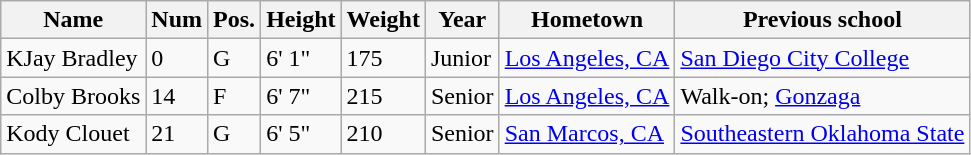<table class="wikitable sortable" border="1">
<tr>
<th>Name</th>
<th>Num</th>
<th>Pos.</th>
<th>Height</th>
<th>Weight</th>
<th>Year</th>
<th>Hometown</th>
<th class="unsortable">Previous school</th>
</tr>
<tr>
<td>KJay Bradley</td>
<td>0</td>
<td>G</td>
<td>6' 1"</td>
<td>175</td>
<td>Junior</td>
<td><a href='#'>Los Angeles, CA</a></td>
<td><a href='#'>San Diego City College</a></td>
</tr>
<tr>
<td>Colby Brooks</td>
<td>14</td>
<td>F</td>
<td>6' 7"</td>
<td>215</td>
<td> Senior</td>
<td><a href='#'>Los Angeles, CA</a></td>
<td>Walk-on; <a href='#'>Gonzaga</a></td>
</tr>
<tr>
<td>Kody Clouet</td>
<td>21</td>
<td>G</td>
<td>6' 5"</td>
<td>210</td>
<td>Senior</td>
<td><a href='#'>San Marcos, CA</a></td>
<td><a href='#'>Southeastern Oklahoma State</a></td>
</tr>
</table>
